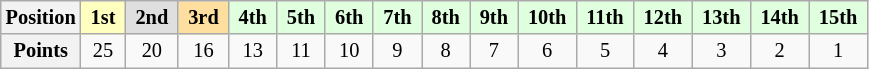<table class="wikitable" style="font-size:85%; text-align:center">
<tr>
<th>Position</th>
<td style="background:#ffffbf;"> <strong>1st</strong> </td>
<td style="background:#dfdfdf;"> <strong>2nd</strong> </td>
<td style="background:#ffdf9f;"> <strong>3rd</strong> </td>
<td style="background:#dfffdf;"> <strong>4th</strong> </td>
<td style="background:#dfffdf;"> <strong>5th</strong> </td>
<td style="background:#dfffdf;"> <strong>6th</strong> </td>
<td style="background:#dfffdf;"> <strong>7th</strong> </td>
<td style="background:#dfffdf;"> <strong>8th</strong> </td>
<td style="background:#dfffdf;"> <strong>9th</strong> </td>
<td style="background:#dfffdf;"> <strong>10th</strong> </td>
<td style="background:#dfffdf;"> <strong>11th</strong> </td>
<td style="background:#dfffdf;"> <strong>12th</strong> </td>
<td style="background:#dfffdf;"> <strong>13th</strong> </td>
<td style="background:#dfffdf;"> <strong>14th</strong> </td>
<td style="background:#dfffdf;"> <strong>15th</strong> </td>
</tr>
<tr>
<th>Points</th>
<td>25</td>
<td>20</td>
<td>16</td>
<td>13</td>
<td>11</td>
<td>10</td>
<td>9</td>
<td>8</td>
<td>7</td>
<td>6</td>
<td>5</td>
<td>4</td>
<td>3</td>
<td>2</td>
<td>1</td>
</tr>
</table>
